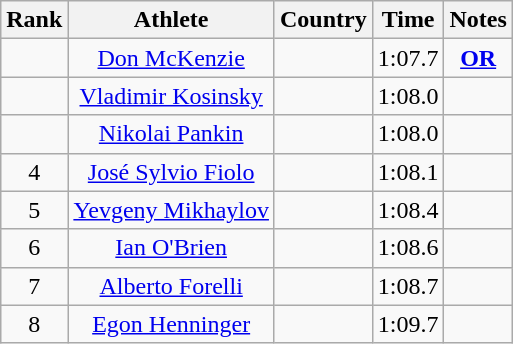<table class="wikitable sortable" style="text-align:center">
<tr>
<th>Rank</th>
<th>Athlete</th>
<th>Country</th>
<th>Time</th>
<th>Notes</th>
</tr>
<tr>
<td></td>
<td><a href='#'>Don McKenzie</a></td>
<td align=left></td>
<td>1:07.7</td>
<td><strong><a href='#'>OR</a></strong></td>
</tr>
<tr>
<td></td>
<td><a href='#'>Vladimir Kosinsky</a></td>
<td align=left></td>
<td>1:08.0</td>
<td><strong>  </strong></td>
</tr>
<tr>
<td></td>
<td><a href='#'>Nikolai Pankin</a></td>
<td align=left></td>
<td>1:08.0</td>
<td><strong> </strong></td>
</tr>
<tr>
<td>4</td>
<td><a href='#'>José Sylvio Fiolo</a></td>
<td align=left></td>
<td>1:08.1</td>
<td><strong> </strong></td>
</tr>
<tr>
<td>5</td>
<td><a href='#'>Yevgeny Mikhaylov</a></td>
<td align=left></td>
<td>1:08.4</td>
<td><strong> </strong></td>
</tr>
<tr>
<td>6</td>
<td><a href='#'>Ian O'Brien</a></td>
<td align=left></td>
<td>1:08.6</td>
<td><strong> </strong></td>
</tr>
<tr>
<td>7</td>
<td><a href='#'>Alberto Forelli</a></td>
<td align=left></td>
<td>1:08.7</td>
<td><strong> </strong></td>
</tr>
<tr>
<td>8</td>
<td><a href='#'>Egon Henninger</a></td>
<td align=left></td>
<td>1:09.7</td>
<td><strong> </strong></td>
</tr>
</table>
